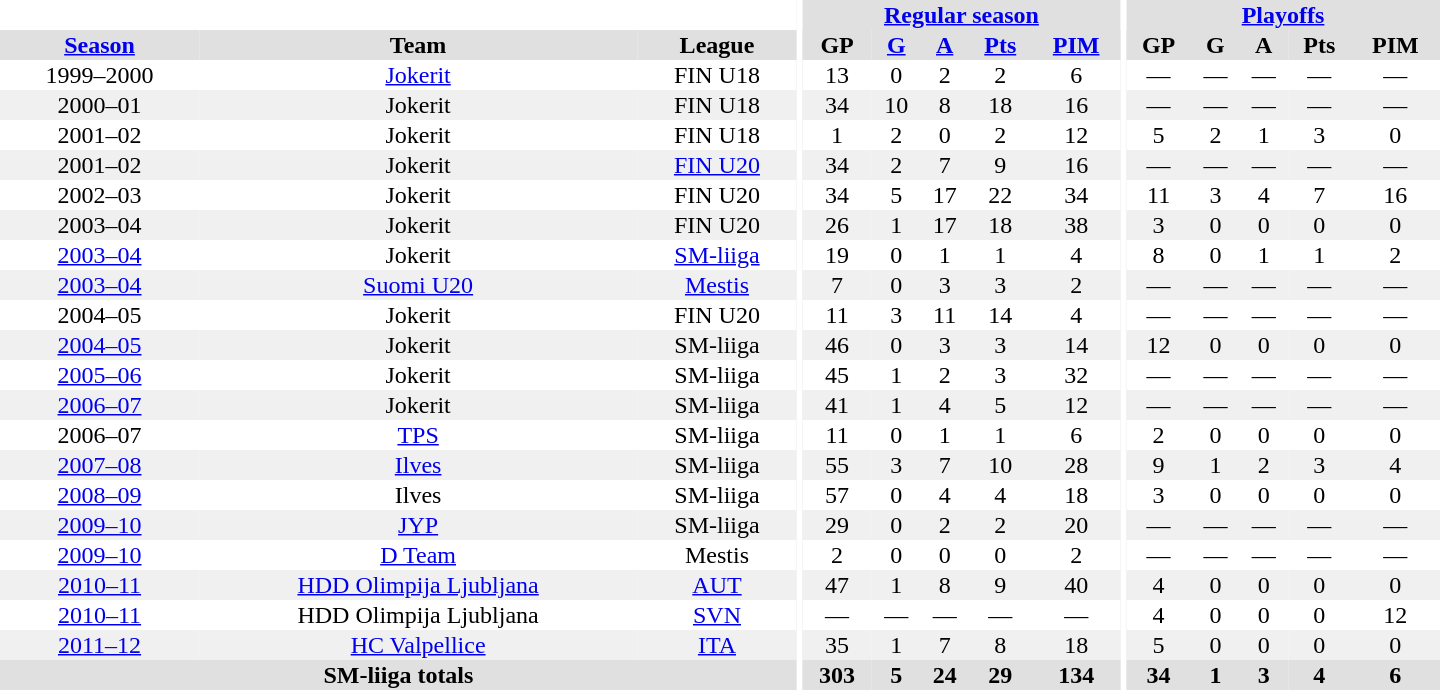<table border="0" cellpadding="1" cellspacing="0" style="text-align:center; width:60em">
<tr bgcolor="#e0e0e0">
<th colspan="3" bgcolor="#ffffff"></th>
<th rowspan="99" bgcolor="#ffffff"></th>
<th colspan="5"><a href='#'>Regular season</a></th>
<th rowspan="99" bgcolor="#ffffff"></th>
<th colspan="5"><a href='#'>Playoffs</a></th>
</tr>
<tr bgcolor="#e0e0e0">
<th><a href='#'>Season</a></th>
<th>Team</th>
<th>League</th>
<th>GP</th>
<th><a href='#'>G</a></th>
<th><a href='#'>A</a></th>
<th><a href='#'>Pts</a></th>
<th><a href='#'>PIM</a></th>
<th>GP</th>
<th>G</th>
<th>A</th>
<th>Pts</th>
<th>PIM</th>
</tr>
<tr>
<td>1999–2000</td>
<td><a href='#'>Jokerit</a></td>
<td>FIN U18</td>
<td>13</td>
<td>0</td>
<td>2</td>
<td>2</td>
<td>6</td>
<td>—</td>
<td>—</td>
<td>—</td>
<td>—</td>
<td>—</td>
</tr>
<tr bgcolor="#f0f0f0">
<td>2000–01</td>
<td>Jokerit</td>
<td>FIN U18</td>
<td>34</td>
<td>10</td>
<td>8</td>
<td>18</td>
<td>16</td>
<td>—</td>
<td>—</td>
<td>—</td>
<td>—</td>
<td>—</td>
</tr>
<tr>
<td>2001–02</td>
<td>Jokerit</td>
<td>FIN U18</td>
<td>1</td>
<td>2</td>
<td>0</td>
<td>2</td>
<td>12</td>
<td>5</td>
<td>2</td>
<td>1</td>
<td>3</td>
<td>0</td>
</tr>
<tr bgcolor="#f0f0f0">
<td>2001–02</td>
<td>Jokerit</td>
<td><a href='#'>FIN U20</a></td>
<td>34</td>
<td>2</td>
<td>7</td>
<td>9</td>
<td>16</td>
<td>—</td>
<td>—</td>
<td>—</td>
<td>—</td>
<td>—</td>
</tr>
<tr>
<td>2002–03</td>
<td>Jokerit</td>
<td>FIN U20</td>
<td>34</td>
<td>5</td>
<td>17</td>
<td>22</td>
<td>34</td>
<td>11</td>
<td>3</td>
<td>4</td>
<td>7</td>
<td>16</td>
</tr>
<tr bgcolor="#f0f0f0">
<td>2003–04</td>
<td>Jokerit</td>
<td>FIN U20</td>
<td>26</td>
<td>1</td>
<td>17</td>
<td>18</td>
<td>38</td>
<td>3</td>
<td>0</td>
<td>0</td>
<td>0</td>
<td>0</td>
</tr>
<tr>
<td><a href='#'>2003–04</a></td>
<td>Jokerit</td>
<td><a href='#'>SM-liiga</a></td>
<td>19</td>
<td>0</td>
<td>1</td>
<td>1</td>
<td>4</td>
<td>8</td>
<td>0</td>
<td>1</td>
<td>1</td>
<td>2</td>
</tr>
<tr bgcolor="#f0f0f0">
<td><a href='#'>2003–04</a></td>
<td><a href='#'>Suomi U20</a></td>
<td><a href='#'>Mestis</a></td>
<td>7</td>
<td>0</td>
<td>3</td>
<td>3</td>
<td>2</td>
<td>—</td>
<td>—</td>
<td>—</td>
<td>—</td>
<td>—</td>
</tr>
<tr>
<td>2004–05</td>
<td>Jokerit</td>
<td>FIN U20</td>
<td>11</td>
<td>3</td>
<td>11</td>
<td>14</td>
<td>4</td>
<td>—</td>
<td>—</td>
<td>—</td>
<td>—</td>
<td>—</td>
</tr>
<tr bgcolor="#f0f0f0">
<td><a href='#'>2004–05</a></td>
<td>Jokerit</td>
<td>SM-liiga</td>
<td>46</td>
<td>0</td>
<td>3</td>
<td>3</td>
<td>14</td>
<td>12</td>
<td>0</td>
<td>0</td>
<td>0</td>
<td>0</td>
</tr>
<tr>
<td><a href='#'>2005–06</a></td>
<td>Jokerit</td>
<td>SM-liiga</td>
<td>45</td>
<td>1</td>
<td>2</td>
<td>3</td>
<td>32</td>
<td>—</td>
<td>—</td>
<td>—</td>
<td>—</td>
<td>—</td>
</tr>
<tr bgcolor="#f0f0f0">
<td><a href='#'>2006–07</a></td>
<td>Jokerit</td>
<td>SM-liiga</td>
<td>41</td>
<td>1</td>
<td>4</td>
<td>5</td>
<td>12</td>
<td>—</td>
<td>—</td>
<td>—</td>
<td>—</td>
<td>—</td>
</tr>
<tr>
<td>2006–07</td>
<td><a href='#'>TPS</a></td>
<td>SM-liiga</td>
<td>11</td>
<td>0</td>
<td>1</td>
<td>1</td>
<td>6</td>
<td>2</td>
<td>0</td>
<td>0</td>
<td>0</td>
<td>0</td>
</tr>
<tr bgcolor="#f0f0f0">
<td><a href='#'>2007–08</a></td>
<td><a href='#'>Ilves</a></td>
<td>SM-liiga</td>
<td>55</td>
<td>3</td>
<td>7</td>
<td>10</td>
<td>28</td>
<td>9</td>
<td>1</td>
<td>2</td>
<td>3</td>
<td>4</td>
</tr>
<tr>
<td><a href='#'>2008–09</a></td>
<td>Ilves</td>
<td>SM-liiga</td>
<td>57</td>
<td>0</td>
<td>4</td>
<td>4</td>
<td>18</td>
<td>3</td>
<td>0</td>
<td>0</td>
<td>0</td>
<td>0</td>
</tr>
<tr bgcolor="#f0f0f0">
<td><a href='#'>2009–10</a></td>
<td><a href='#'>JYP</a></td>
<td>SM-liiga</td>
<td>29</td>
<td>0</td>
<td>2</td>
<td>2</td>
<td>20</td>
<td>—</td>
<td>—</td>
<td>—</td>
<td>—</td>
<td>—</td>
</tr>
<tr>
<td><a href='#'>2009–10</a></td>
<td><a href='#'>D Team</a></td>
<td>Mestis</td>
<td>2</td>
<td>0</td>
<td>0</td>
<td>0</td>
<td>2</td>
<td>—</td>
<td>—</td>
<td>—</td>
<td>—</td>
<td>—</td>
</tr>
<tr bgcolor="#f0f0f0">
<td><a href='#'>2010–11</a></td>
<td><a href='#'>HDD Olimpija Ljubljana</a></td>
<td><a href='#'>AUT</a></td>
<td>47</td>
<td>1</td>
<td>8</td>
<td>9</td>
<td>40</td>
<td>4</td>
<td>0</td>
<td>0</td>
<td>0</td>
<td>0</td>
</tr>
<tr>
<td><a href='#'>2010–11</a></td>
<td>HDD Olimpija Ljubljana</td>
<td><a href='#'>SVN</a></td>
<td>—</td>
<td>—</td>
<td>—</td>
<td>—</td>
<td>—</td>
<td>4</td>
<td>0</td>
<td>0</td>
<td>0</td>
<td>12</td>
</tr>
<tr bgcolor="#f0f0f0">
<td><a href='#'>2011–12</a></td>
<td><a href='#'>HC Valpellice</a></td>
<td><a href='#'>ITA</a></td>
<td>35</td>
<td>1</td>
<td>7</td>
<td>8</td>
<td>18</td>
<td>5</td>
<td>0</td>
<td>0</td>
<td>0</td>
<td>0</td>
</tr>
<tr bgcolor="#e0e0e0">
<th colspan="3">SM-liiga totals</th>
<th>303</th>
<th>5</th>
<th>24</th>
<th>29</th>
<th>134</th>
<th>34</th>
<th>1</th>
<th>3</th>
<th>4</th>
<th>6</th>
</tr>
</table>
